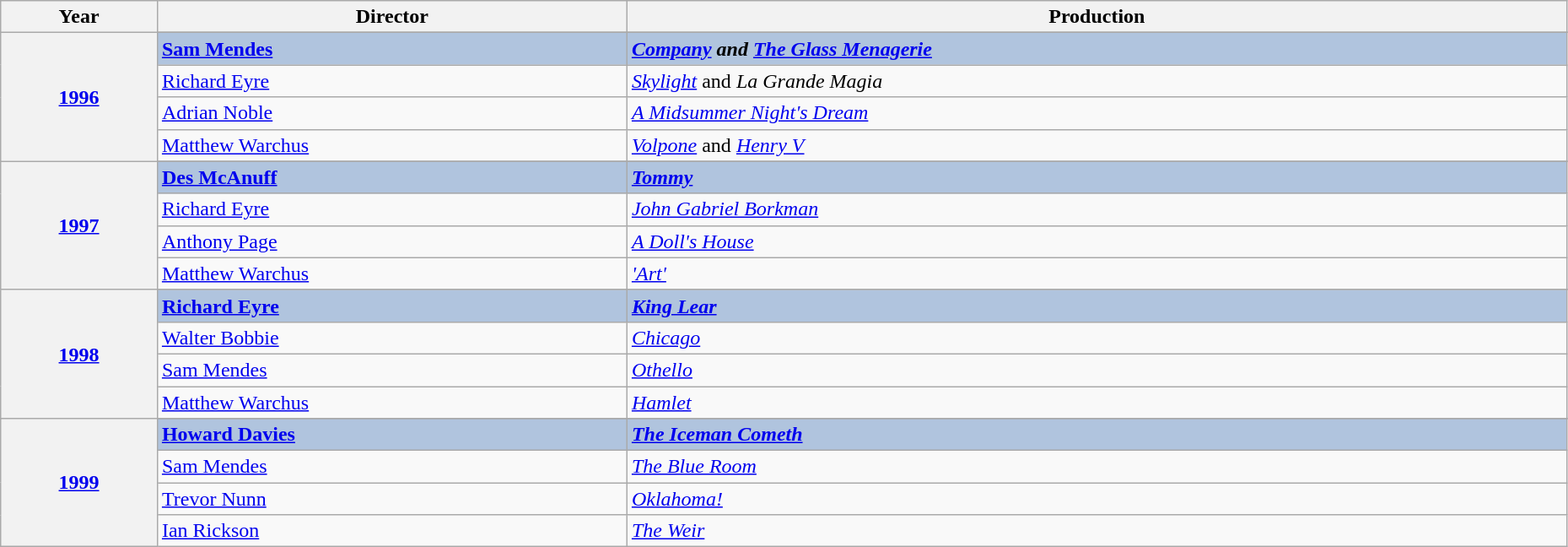<table class="wikitable" style="width:98%;">
<tr>
<th style="width:10%;">Year</th>
<th style="width:30%;">Director</th>
<th style="width:60%;">Production</th>
</tr>
<tr>
<th rowspan="5"><a href='#'>1996</a></th>
</tr>
<tr style="background:#B0C4DE">
<td><strong><a href='#'>Sam Mendes</a></strong></td>
<td><strong><em><a href='#'>Company</a><em> and </em><a href='#'>The Glass Menagerie</a></em></strong></td>
</tr>
<tr>
<td><a href='#'>Richard Eyre</a></td>
<td><em><a href='#'>Skylight</a></em> and <em>La Grande Magia</em></td>
</tr>
<tr>
<td><a href='#'>Adrian Noble</a></td>
<td><em><a href='#'>A Midsummer Night's Dream</a></em></td>
</tr>
<tr>
<td><a href='#'>Matthew Warchus</a></td>
<td><em><a href='#'>Volpone</a></em> and <em><a href='#'>Henry V</a></em></td>
</tr>
<tr>
<th rowspan="5"><a href='#'>1997</a></th>
</tr>
<tr style="background:#B0C4DE">
<td><strong><a href='#'>Des McAnuff</a></strong></td>
<td><strong><em><a href='#'>Tommy</a></em></strong></td>
</tr>
<tr>
<td><a href='#'>Richard Eyre</a></td>
<td><em><a href='#'>John Gabriel Borkman</a></em></td>
</tr>
<tr>
<td><a href='#'>Anthony Page</a></td>
<td><em><a href='#'>A Doll's House</a></em></td>
</tr>
<tr>
<td><a href='#'>Matthew Warchus</a></td>
<td><em><a href='#'>'Art'</a></em></td>
</tr>
<tr>
<th rowspan="5"><a href='#'>1998</a></th>
</tr>
<tr style="background:#B0C4DE">
<td><strong><a href='#'>Richard Eyre</a></strong></td>
<td><strong><em><a href='#'>King Lear</a></em></strong></td>
</tr>
<tr>
<td><a href='#'>Walter Bobbie</a></td>
<td><em><a href='#'>Chicago</a></em></td>
</tr>
<tr>
<td><a href='#'>Sam Mendes</a></td>
<td><em><a href='#'>Othello</a></em></td>
</tr>
<tr>
<td><a href='#'>Matthew Warchus</a></td>
<td><em><a href='#'>Hamlet</a></em></td>
</tr>
<tr>
<th rowspan="5"><a href='#'>1999</a></th>
</tr>
<tr style="background:#B0C4DE">
<td><strong><a href='#'>Howard Davies</a></strong></td>
<td><strong><em><a href='#'>The Iceman Cometh</a></em></strong></td>
</tr>
<tr>
<td><a href='#'>Sam Mendes</a></td>
<td><em><a href='#'>The Blue Room</a></em></td>
</tr>
<tr>
<td><a href='#'>Trevor Nunn</a></td>
<td><em><a href='#'>Oklahoma!</a></em></td>
</tr>
<tr>
<td><a href='#'>Ian Rickson</a></td>
<td><em><a href='#'>The Weir</a></em></td>
</tr>
</table>
